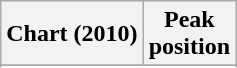<table class="wikitable sortable plainrowheaders" style="text-align:center">
<tr>
<th scope="col">Chart (2010)</th>
<th scope="col">Peak<br>position</th>
</tr>
<tr>
</tr>
<tr>
</tr>
</table>
